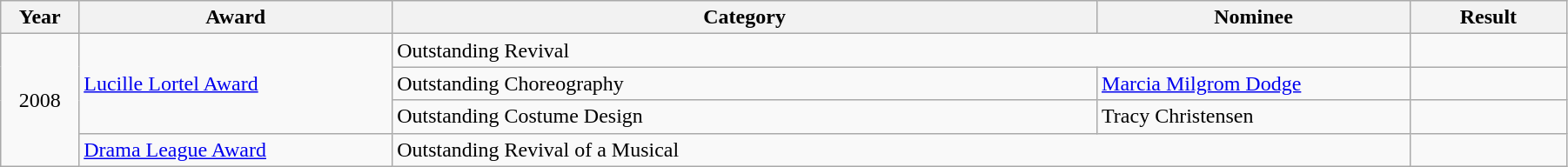<table class="wikitable" width="95%">
<tr>
<th width="5%">Year</th>
<th width="20%">Award</th>
<th width="45%">Category</th>
<th width="20%">Nominee</th>
<th width="10%">Result</th>
</tr>
<tr>
<td rowspan="4" align="center">2008</td>
<td rowspan="3"><a href='#'>Lucille Lortel Award</a></td>
<td colspan="2">Outstanding Revival</td>
<td></td>
</tr>
<tr>
<td>Outstanding Choreography</td>
<td><a href='#'>Marcia Milgrom Dodge</a></td>
<td></td>
</tr>
<tr>
<td>Outstanding Costume Design</td>
<td>Tracy Christensen</td>
<td></td>
</tr>
<tr>
<td><a href='#'>Drama League Award</a></td>
<td colspan="2">Outstanding Revival of a Musical</td>
<td></td>
</tr>
</table>
